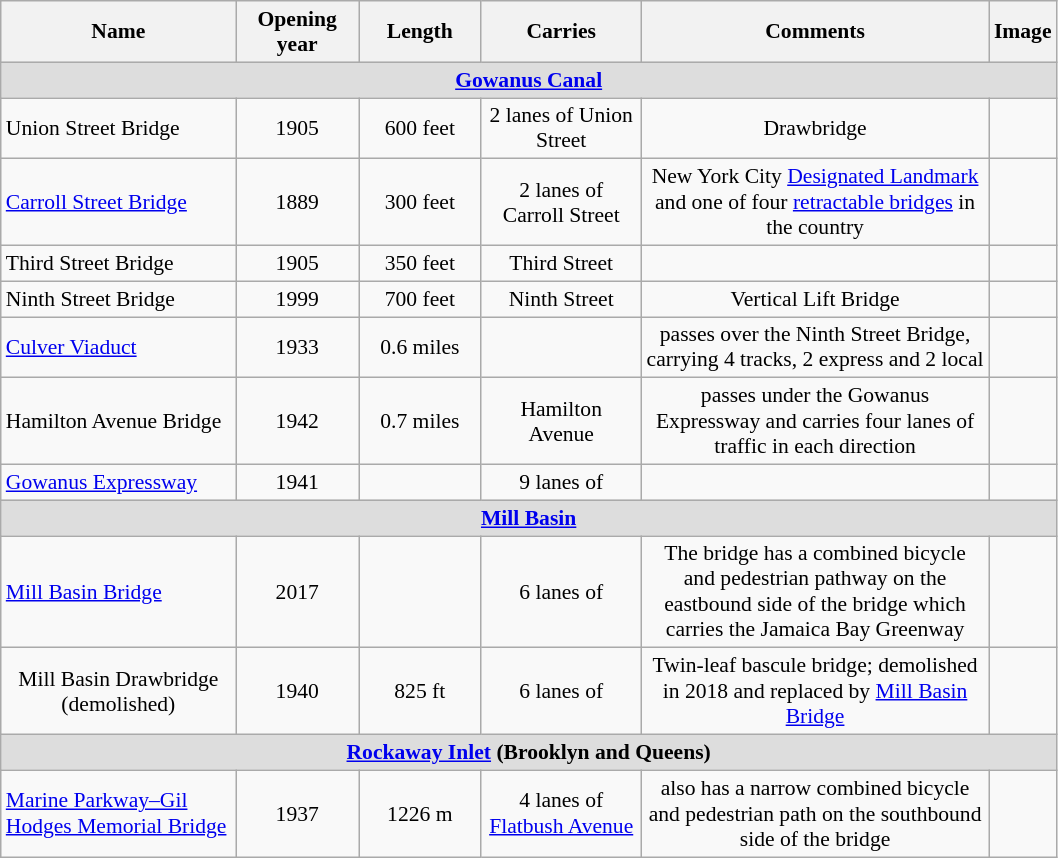<table class="wikitable" style="font-size: 90%; text-align:center;">
<tr>
<th width="150px">Name</th>
<th width="75px">Opening year</th>
<th width="75px">Length</th>
<th width="100px">Carries</th>
<th width="225px">Comments</th>
<th>Image</th>
</tr>
<tr>
<td colspan="6" style=" font-weight: bold; background:#DDDDDD;"><a href='#'>Gowanus Canal</a></td>
</tr>
<tr>
<td style="text-align:left;">Union Street Bridge</td>
<td>1905</td>
<td>600 feet</td>
<td>2 lanes of Union Street</td>
<td>Drawbridge</td>
<td></td>
</tr>
<tr>
<td style="text-align:left;"><a href='#'>Carroll Street Bridge</a></td>
<td>1889</td>
<td>300 feet</td>
<td>2 lanes of Carroll Street</td>
<td>New York City <a href='#'>Designated Landmark</a> and one of four <a href='#'>retractable bridges</a> in the country</td>
<td></td>
</tr>
<tr>
<td style="text-align:left;">Third Street Bridge</td>
<td>1905</td>
<td>350 feet</td>
<td>Third Street</td>
<td></td>
<td></td>
</tr>
<tr |pho>
<td style="text-align:left;">Ninth Street Bridge</td>
<td>1999</td>
<td>700 feet</td>
<td>Ninth Street</td>
<td>Vertical Lift Bridge</td>
<td></td>
</tr>
<tr>
<td style="text-align:left;"><a href='#'>Culver Viaduct</a></td>
<td>1933</td>
<td>0.6 miles</td>
<td></td>
<td>passes over the Ninth Street Bridge, carrying 4 tracks, 2 express and 2 local</td>
<td></td>
</tr>
<tr>
<td style="text-align:left;">Hamilton Avenue Bridge</td>
<td>1942</td>
<td>0.7 miles</td>
<td>Hamilton Avenue</td>
<td>passes under the Gowanus Expressway and carries four lanes of traffic in each direction</td>
<td></td>
</tr>
<tr>
<td style="text-align:left;"><a href='#'>Gowanus Expressway</a></td>
<td>1941</td>
<td></td>
<td>9 lanes of </td>
<td></td>
<td></td>
</tr>
<tr>
<td colspan="6" style=" font-weight: bold; background:#DDDDDD;"><a href='#'>Mill Basin</a></td>
</tr>
<tr>
<td style="text-align:left;"><a href='#'>Mill Basin Bridge</a></td>
<td>2017</td>
<td></td>
<td>6 lanes of </td>
<td>The bridge has a combined bicycle and pedestrian pathway on the eastbound side of the bridge which carries the Jamaica Bay Greenway</td>
<td></td>
</tr>
<tr>
<td>Mill Basin Drawbridge<br>(demolished)</td>
<td>1940</td>
<td>825 ft</td>
<td>6 lanes of </td>
<td>Twin-leaf bascule bridge; demolished in 2018 and replaced by <a href='#'>Mill Basin Bridge</a></td>
<td></td>
</tr>
<tr>
<td colspan="6" style=" font-weight: bold; background:#DDDDDD;"><a href='#'>Rockaway Inlet</a> (Brooklyn and Queens)</td>
</tr>
<tr>
<td style="text-align:left;"><a href='#'>Marine Parkway–Gil Hodges Memorial Bridge</a></td>
<td>1937</td>
<td>1226 m</td>
<td>4 lanes of <a href='#'>Flatbush Avenue</a></td>
<td>also has a narrow combined bicycle and pedestrian path on the southbound side of the bridge</td>
<td></td>
</tr>
</table>
